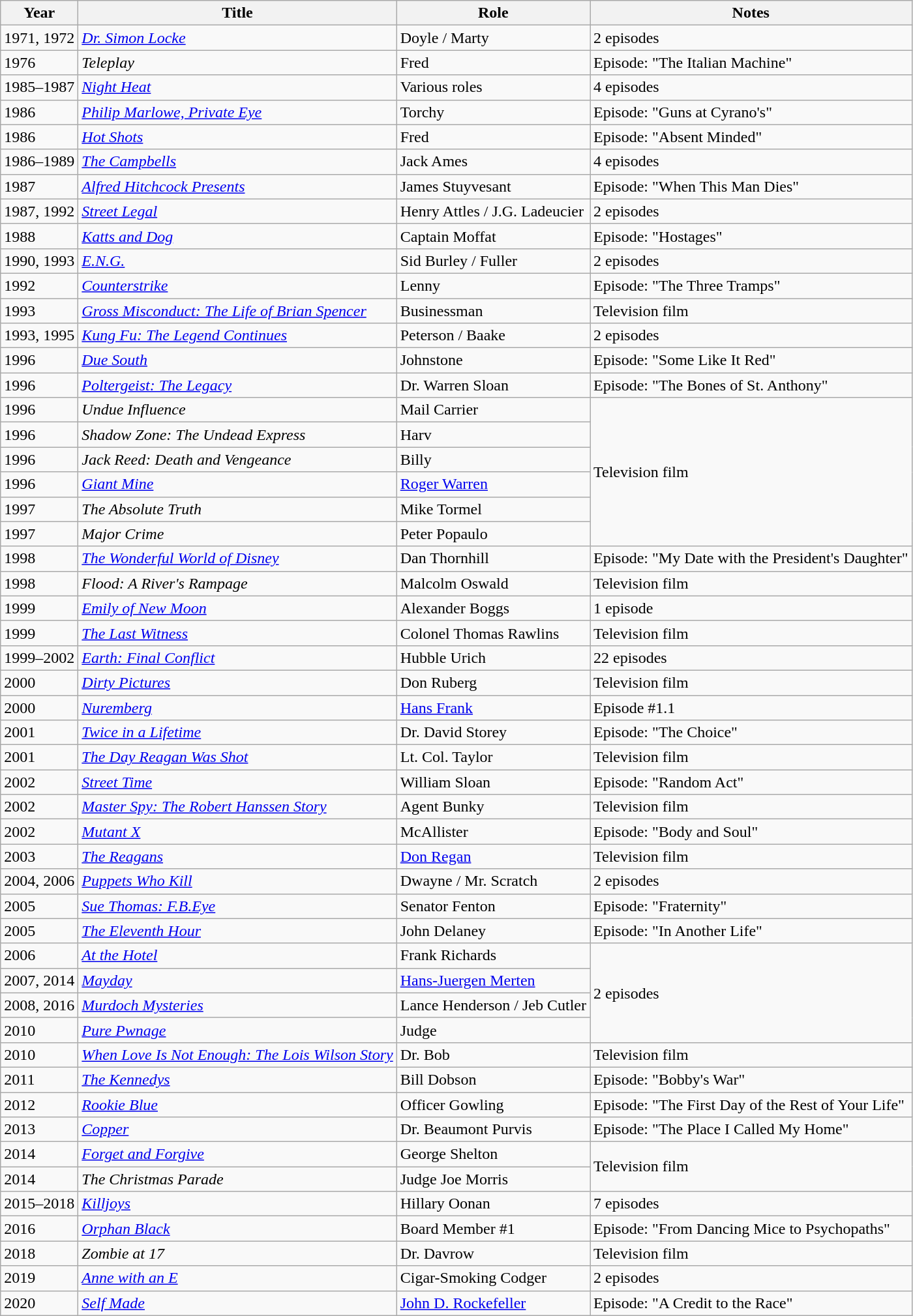<table class="wikitable sortable">
<tr>
<th>Year</th>
<th>Title</th>
<th>Role</th>
<th class="unsortable">Notes</th>
</tr>
<tr>
<td>1971, 1972</td>
<td><em><a href='#'>Dr. Simon Locke</a></em></td>
<td>Doyle / Marty</td>
<td>2 episodes</td>
</tr>
<tr>
<td>1976</td>
<td><em>Teleplay</em></td>
<td>Fred</td>
<td>Episode: "The Italian Machine"</td>
</tr>
<tr>
<td>1985–1987</td>
<td><em><a href='#'>Night Heat</a></em></td>
<td>Various roles</td>
<td>4 episodes</td>
</tr>
<tr>
<td>1986</td>
<td><em><a href='#'>Philip Marlowe, Private Eye</a></em></td>
<td>Torchy</td>
<td>Episode: "Guns at Cyrano's"</td>
</tr>
<tr>
<td>1986</td>
<td><a href='#'><em>Hot Shots</em></a></td>
<td>Fred</td>
<td>Episode: "Absent Minded"</td>
</tr>
<tr>
<td>1986–1989</td>
<td data-sort-value="Campbells, The"><em><a href='#'>The Campbells</a></em></td>
<td>Jack Ames</td>
<td>4 episodes</td>
</tr>
<tr>
<td>1987</td>
<td><a href='#'><em>Alfred Hitchcock Presents</em></a></td>
<td>James Stuyvesant</td>
<td>Episode: "When This Man Dies"</td>
</tr>
<tr>
<td>1987, 1992</td>
<td><a href='#'><em>Street Legal</em></a></td>
<td>Henry Attles / J.G. Ladeucier</td>
<td>2 episodes</td>
</tr>
<tr>
<td>1988</td>
<td><em><a href='#'>Katts and Dog</a></em></td>
<td>Captain Moffat</td>
<td>Episode: "Hostages"</td>
</tr>
<tr>
<td>1990, 1993</td>
<td><em><a href='#'>E.N.G.</a></em></td>
<td>Sid Burley / Fuller</td>
<td>2 episodes</td>
</tr>
<tr>
<td>1992</td>
<td><a href='#'><em>Counterstrike</em></a></td>
<td>Lenny</td>
<td>Episode: "The Three Tramps"</td>
</tr>
<tr>
<td>1993</td>
<td><em><a href='#'>Gross Misconduct: The Life of Brian Spencer</a></em></td>
<td>Businessman</td>
<td>Television film</td>
</tr>
<tr>
<td>1993, 1995</td>
<td><em><a href='#'>Kung Fu: The Legend Continues</a></em></td>
<td>Peterson / Baake</td>
<td>2 episodes</td>
</tr>
<tr>
<td>1996</td>
<td><em><a href='#'>Due South</a></em></td>
<td>Johnstone</td>
<td>Episode: "Some Like It Red"</td>
</tr>
<tr>
<td>1996</td>
<td><em><a href='#'>Poltergeist: The Legacy</a></em></td>
<td>Dr. Warren Sloan</td>
<td>Episode: "The Bones of St. Anthony"</td>
</tr>
<tr>
<td>1996</td>
<td><em>Undue Influence</em></td>
<td>Mail Carrier</td>
<td rowspan="6">Television film</td>
</tr>
<tr>
<td>1996</td>
<td><em>Shadow Zone: The Undead Express</em></td>
<td>Harv</td>
</tr>
<tr>
<td>1996</td>
<td><em>Jack Reed: Death and Vengeance</em></td>
<td>Billy</td>
</tr>
<tr>
<td>1996</td>
<td><a href='#'><em>Giant Mine</em></a></td>
<td><a href='#'>Roger Warren</a></td>
</tr>
<tr>
<td>1997</td>
<td data-sort-value="Absolute Truth, The"><em>The Absolute Truth</em></td>
<td>Mike Tormel</td>
</tr>
<tr>
<td>1997</td>
<td><em>Major Crime</em></td>
<td>Peter Popaulo</td>
</tr>
<tr>
<td>1998</td>
<td data-sort-value="Wonderful World of Disney, The"><em><a href='#'>The Wonderful World of Disney</a></em></td>
<td>Dan Thornhill</td>
<td>Episode: "My Date with the President's Daughter"</td>
</tr>
<tr>
<td>1998</td>
<td><em>Flood: A River's Rampage</em></td>
<td>Malcolm Oswald</td>
<td>Television film</td>
</tr>
<tr>
<td>1999</td>
<td><a href='#'><em>Emily of New Moon</em></a></td>
<td>Alexander Boggs</td>
<td>1 episode</td>
</tr>
<tr>
<td>1999</td>
<td data-sort-value="Last Witness, The"><a href='#'><em>The Last Witness</em></a></td>
<td>Colonel Thomas Rawlins</td>
<td>Television film</td>
</tr>
<tr>
<td>1999–2002</td>
<td><em><a href='#'>Earth: Final Conflict</a></em></td>
<td>Hubble Urich</td>
<td>22 episodes</td>
</tr>
<tr>
<td>2000</td>
<td><em><a href='#'>Dirty Pictures</a></em></td>
<td>Don Ruberg</td>
<td>Television film</td>
</tr>
<tr>
<td>2000</td>
<td><a href='#'><em>Nuremberg</em></a></td>
<td><a href='#'>Hans Frank</a></td>
<td>Episode #1.1</td>
</tr>
<tr>
<td>2001</td>
<td><a href='#'><em>Twice in a Lifetime</em></a></td>
<td>Dr. David Storey</td>
<td>Episode: "The Choice"</td>
</tr>
<tr>
<td>2001</td>
<td data-sort-value="Day Reagan Was Shot, The"><em><a href='#'>The Day Reagan Was Shot</a></em></td>
<td>Lt. Col. Taylor</td>
<td>Television film</td>
</tr>
<tr>
<td>2002</td>
<td><em><a href='#'>Street Time</a></em></td>
<td>William Sloan</td>
<td>Episode: "Random Act"</td>
</tr>
<tr>
<td>2002</td>
<td><em><a href='#'>Master Spy: The Robert Hanssen Story</a></em></td>
<td>Agent Bunky</td>
<td>Television film</td>
</tr>
<tr>
<td>2002</td>
<td><a href='#'><em>Mutant X</em></a></td>
<td>McAllister</td>
<td>Episode: "Body and Soul"</td>
</tr>
<tr>
<td>2003</td>
<td data-sort-value="Reagans, The"><em><a href='#'>The Reagans</a></em></td>
<td><a href='#'>Don Regan</a></td>
<td>Television film</td>
</tr>
<tr>
<td>2004, 2006</td>
<td><em><a href='#'>Puppets Who Kill</a></em></td>
<td>Dwayne / Mr. Scratch</td>
<td>2 episodes</td>
</tr>
<tr>
<td>2005</td>
<td><em><a href='#'>Sue Thomas: F.B.Eye</a></em></td>
<td>Senator Fenton</td>
<td>Episode: "Fraternity"</td>
</tr>
<tr>
<td>2005</td>
<td data-sort-value="Eleventh Hour, The"><a href='#'><em>The Eleventh Hour</em></a></td>
<td>John Delaney</td>
<td>Episode: "In Another Life"</td>
</tr>
<tr>
<td>2006</td>
<td><em><a href='#'>At the Hotel</a></em></td>
<td>Frank Richards</td>
<td rowspan="4">2 episodes</td>
</tr>
<tr>
<td>2007, 2014</td>
<td><a href='#'><em>Mayday</em></a></td>
<td><a href='#'>Hans-Juergen Merten</a></td>
</tr>
<tr>
<td>2008, 2016</td>
<td><em><a href='#'>Murdoch Mysteries</a></em></td>
<td>Lance Henderson / Jeb Cutler</td>
</tr>
<tr>
<td>2010</td>
<td><em><a href='#'>Pure Pwnage</a></em></td>
<td>Judge</td>
</tr>
<tr>
<td>2010</td>
<td><em><a href='#'>When Love Is Not Enough: The Lois Wilson Story</a></em></td>
<td>Dr. Bob</td>
<td>Television film</td>
</tr>
<tr>
<td>2011</td>
<td data-sort-value="Kennedys, The"><a href='#'><em>The Kennedys</em></a></td>
<td>Bill Dobson</td>
<td>Episode: "Bobby's War"</td>
</tr>
<tr>
<td>2012</td>
<td><em><a href='#'>Rookie Blue</a></em></td>
<td>Officer Gowling</td>
<td>Episode: "The First Day of the Rest of Your Life"</td>
</tr>
<tr>
<td>2013</td>
<td><a href='#'><em>Copper</em></a></td>
<td>Dr. Beaumont Purvis</td>
<td>Episode: "The Place I Called My Home"</td>
</tr>
<tr>
<td>2014</td>
<td><em><a href='#'>Forget and Forgive</a></em></td>
<td>George Shelton</td>
<td rowspan="2">Television film</td>
</tr>
<tr>
<td>2014</td>
<td data-sort-value="Christmas Parade, The"><em>The Christmas Parade</em></td>
<td>Judge Joe Morris</td>
</tr>
<tr>
<td>2015–2018</td>
<td><em><a href='#'>Killjoys</a></em></td>
<td>Hillary Oonan</td>
<td>7 episodes</td>
</tr>
<tr>
<td>2016</td>
<td><em><a href='#'>Orphan Black</a></em></td>
<td>Board Member #1</td>
<td>Episode: "From Dancing Mice to Psychopaths"</td>
</tr>
<tr>
<td>2018</td>
<td><em>Zombie at 17</em></td>
<td>Dr. Davrow</td>
<td>Television film</td>
</tr>
<tr>
<td>2019</td>
<td><em><a href='#'>Anne with an E</a></em></td>
<td>Cigar-Smoking Codger</td>
<td>2 episodes</td>
</tr>
<tr>
<td>2020</td>
<td><a href='#'><em>Self Made</em></a></td>
<td><a href='#'>John D. Rockefeller</a></td>
<td>Episode: "A Credit to the Race"</td>
</tr>
</table>
